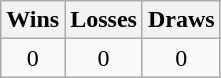<table class="wikitable">
<tr>
<th>Wins</th>
<th>Losses</th>
<th>Draws</th>
</tr>
<tr>
<td align=center>0</td>
<td align=center>0</td>
<td align=center>0</td>
</tr>
</table>
